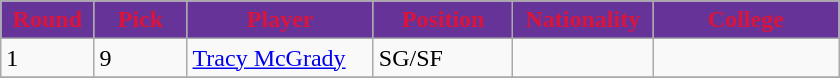<table class="wikitable sortable sortable">
<tr>
<th style="background:#663399;color:#DC143C;" width="10%">Round</th>
<th style="background:#663399;color:#DC143C;" width="10%">Pick</th>
<th style="background:#663399;color:#DC143C;" width="20%">Player</th>
<th style="background:#663399;color:#DC143C;" width="15%">Position</th>
<th style="background:#663399;color:#DC143C;" width="15%">Nationality</th>
<th style="background:#663399;color:#DC143C;" width="20%">College</th>
</tr>
<tr>
<td>1</td>
<td>9</td>
<td><a href='#'>Tracy McGrady</a></td>
<td>SG/SF</td>
<td></td>
<td></td>
</tr>
<tr>
</tr>
</table>
